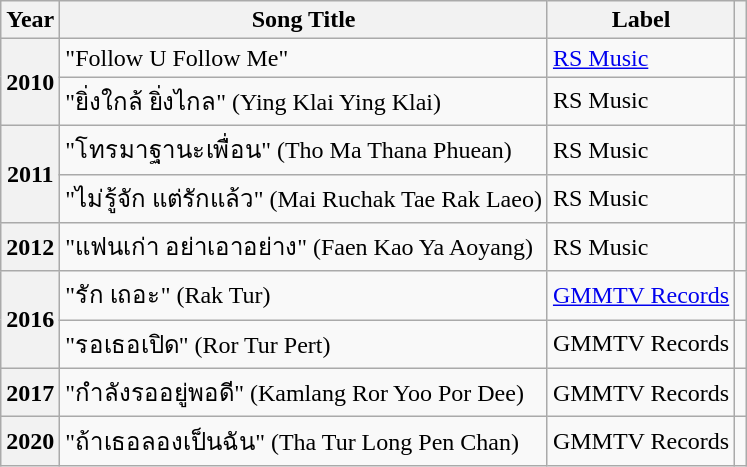<table class="wikitable sortable plainrowheaders">
<tr>
<th scope="col">Year</th>
<th scope="col">Song Title</th>
<th scope="col" class="unsortable">Label</th>
<th scope="col" class="unsortable"></th>
</tr>
<tr>
<th scope="row" rowspan="2">2010</th>
<td>"Follow U Follow Me"<br></td>
<td><a href='#'>RS Music</a></td>
<td style="text-align: center;"></td>
</tr>
<tr>
<td>"ยิ่งใกล้ ยิ่งไกล" (Ying Klai Ying Klai)<br></td>
<td>RS Music</td>
<td style="text-align: center;"></td>
</tr>
<tr>
<th scope="row" rowspan="2">2011</th>
<td>"โทรมาฐานะเพื่อน" (Tho Ma Thana Phuean)<br></td>
<td>RS Music</td>
<td style="text-align: center;"></td>
</tr>
<tr>
<td>"ไม่รู้จัก แต่รักแล้ว" (Mai Ruchak Tae Rak Laeo)<br></td>
<td>RS Music</td>
<td style="text-align: center;"></td>
</tr>
<tr>
<th scope="row">2012</th>
<td>"แฟนเก่า อย่าเอาอย่าง" (Faen Kao Ya Aoyang)<br></td>
<td>RS Music</td>
<td style="text-align: center;"></td>
</tr>
<tr>
<th scope="row" rowspan="2">2016</th>
<td>"รัก เถอะ" (Rak Tur)</td>
<td><a href='#'>GMMTV Records</a></td>
<td style="text-align: center;"></td>
</tr>
<tr>
<td>"รอเธอเปิด" (Ror Tur Pert)</td>
<td>GMMTV Records</td>
<td style="text-align: center;"></td>
</tr>
<tr>
<th scope="row">2017</th>
<td>"กำลังรออยู่พอดี" (Kamlang Ror Yoo Por Dee)</td>
<td>GMMTV Records</td>
<td style="text-align: center;"></td>
</tr>
<tr>
<th scope="row">2020</th>
<td>"ถ้าเธอลองเป็นฉัน" (Tha Tur Long Pen Chan)</td>
<td>GMMTV Records</td>
<td style="text-align: center;"></td>
</tr>
</table>
